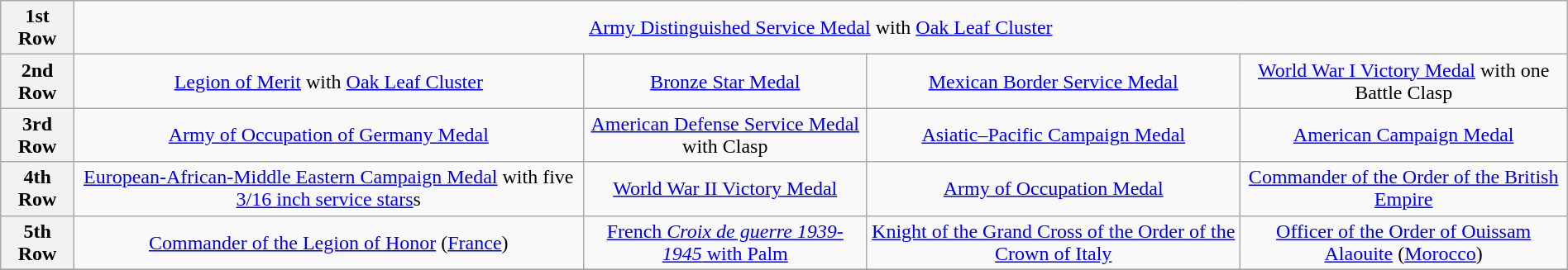<table class="wikitable" style="margin:1em auto; text-align:center;">
<tr>
<th>1st Row</th>
<td colspan="14"><a href='#'>Army Distinguished Service Medal</a> with <a href='#'>Oak Leaf Cluster</a></td>
</tr>
<tr>
<th>2nd Row</th>
<td colspan="4"><a href='#'>Legion of Merit</a> with <a href='#'>Oak Leaf Cluster</a></td>
<td colspan="4"><a href='#'>Bronze Star Medal</a></td>
<td colspan="4"><a href='#'>Mexican Border Service Medal</a></td>
<td colspan="4"><a href='#'>World War I Victory Medal</a> with one Battle Clasp</td>
</tr>
<tr>
<th>3rd Row</th>
<td colspan="4"><a href='#'>Army of Occupation of Germany Medal</a></td>
<td colspan="4"><a href='#'>American Defense Service Medal</a> with Clasp</td>
<td colspan="4"><a href='#'>Asiatic–Pacific Campaign Medal</a></td>
<td colspan="4"><a href='#'>American Campaign Medal</a></td>
</tr>
<tr>
<th>4th Row</th>
<td colspan="4"><a href='#'>European-African-Middle Eastern Campaign Medal</a> with five <a href='#'>3/16 inch service stars</a>s</td>
<td colspan="4"><a href='#'>World War II Victory Medal</a></td>
<td colspan="4"><a href='#'>Army of Occupation Medal</a></td>
<td colspan="4"><a href='#'>Commander of the Order of the British Empire</a></td>
</tr>
<tr>
<th>5th Row</th>
<td colspan="4"><a href='#'>Commander of the Legion of Honor</a> (<a href='#'>France</a>)</td>
<td colspan="4"><a href='#'>French <em>Croix de guerre 1939-1945</em> with Palm</a></td>
<td colspan="4"><a href='#'>Knight of the Grand Cross of the Order of the Crown of Italy</a></td>
<td colspan="4"><a href='#'>Officer of the Order of Ouissam Alaouite</a> (<a href='#'>Morocco</a>)</td>
</tr>
<tr>
</tr>
</table>
